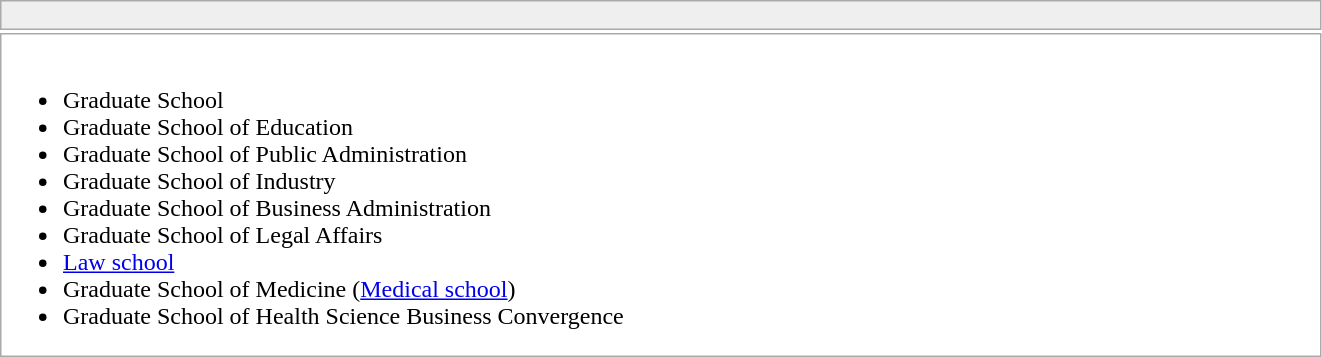<table class="collapsible uncollapsed" width="70%">
<tr>
<th align="left" style="background-color: #efefef; margin: 0 auto; padding: 0 10px 0 10px; border: 1px solid #aaa; "><br></th>
</tr>
<tr>
<td style="border: 1px #aaa solid;"><br><ul><li>Graduate School</li><li>Graduate School of Education</li><li>Graduate School of Public Administration</li><li>Graduate School of Industry</li><li>Graduate School of Business Administration</li><li>Graduate School of Legal Affairs</li><li><a href='#'>Law school</a></li><li>Graduate School of Medicine (<a href='#'>Medical school</a>)</li><li>Graduate School of Health Science Business Convergence</li></ul></td>
</tr>
</table>
